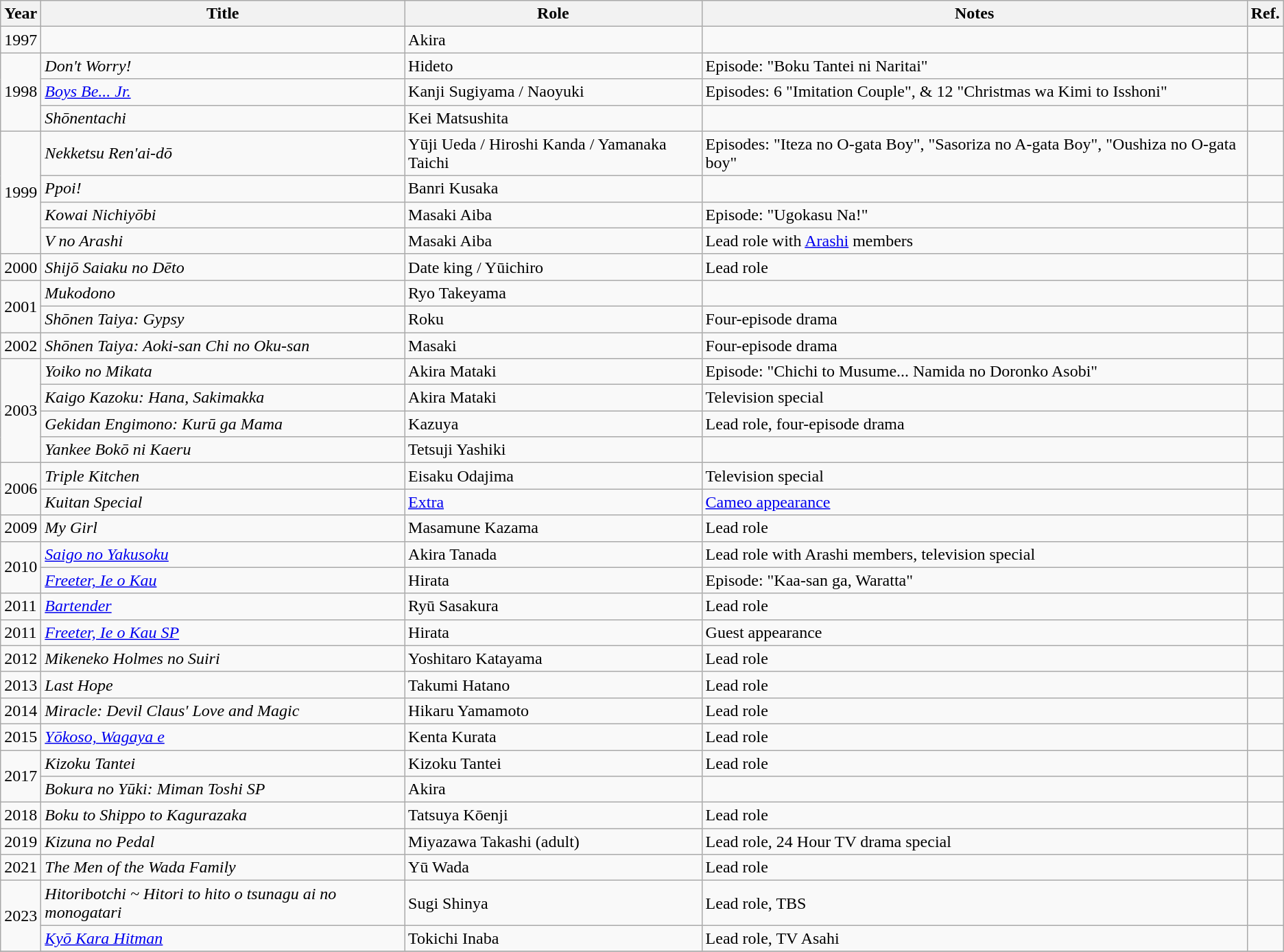<table class="wikitable sortable">
<tr>
<th>Year</th>
<th>Title</th>
<th>Role</th>
<th class="unsortable">Notes</th>
<th class="unsortable">Ref.</th>
</tr>
<tr>
<td>1997</td>
<td><em></em></td>
<td>Akira</td>
<td></td>
<td></td>
</tr>
<tr>
<td rowspan="3">1998</td>
<td><em>Don't Worry!</em></td>
<td>Hideto</td>
<td>Episode: "Boku Tantei ni Naritai"</td>
<td></td>
</tr>
<tr>
<td><em><a href='#'>Boys Be... Jr.</a></em></td>
<td>Kanji Sugiyama / Naoyuki</td>
<td>Episodes:  6 "Imitation Couple", & 12 "Christmas wa Kimi to Isshoni"</td>
<td></td>
</tr>
<tr>
<td><em>Shōnentachi</em></td>
<td>Kei Matsushita</td>
<td></td>
<td></td>
</tr>
<tr>
<td rowspan="4">1999</td>
<td><em>Nekketsu Ren'ai-dō</em></td>
<td>Yūji Ueda / Hiroshi Kanda / Yamanaka Taichi</td>
<td>Episodes: "Iteza no O-gata Boy", "Sasoriza no A-gata Boy", "Oushiza no O-gata boy"</td>
<td></td>
</tr>
<tr>
<td><em>Ppoi!</em></td>
<td>Banri Kusaka</td>
<td></td>
<td></td>
</tr>
<tr>
<td><em>Kowai Nichiyōbi</em></td>
<td>Masaki Aiba</td>
<td>Episode: "Ugokasu Na!"</td>
<td></td>
</tr>
<tr>
<td><em>V no Arashi</em></td>
<td>Masaki Aiba</td>
<td>Lead role with <a href='#'>Arashi</a> members</td>
<td></td>
</tr>
<tr>
<td>2000</td>
<td><em>Shijō Saiaku no Dēto</em></td>
<td>Date king / Yūichiro</td>
<td>Lead role</td>
<td></td>
</tr>
<tr>
<td rowspan="2">2001</td>
<td><em>Mukodono</em></td>
<td>Ryo Takeyama</td>
<td></td>
<td></td>
</tr>
<tr>
<td><em>Shōnen Taiya: Gypsy</em></td>
<td>Roku</td>
<td>Four-episode drama</td>
<td></td>
</tr>
<tr>
<td>2002</td>
<td><em>Shōnen Taiya: Aoki-san Chi no Oku-san</em></td>
<td>Masaki</td>
<td>Four-episode drama</td>
<td></td>
</tr>
<tr>
<td rowspan="4">2003</td>
<td><em>Yoiko no Mikata</em></td>
<td>Akira Mataki</td>
<td>Episode: "Chichi to Musume... Namida no Doronko Asobi"</td>
<td></td>
</tr>
<tr>
<td><em>Kaigo Kazoku: Hana, Sakimakka</em></td>
<td>Akira Mataki</td>
<td>Television special</td>
<td></td>
</tr>
<tr>
<td><em>Gekidan Engimono: Kurū ga Mama</em></td>
<td>Kazuya</td>
<td>Lead role, four-episode drama</td>
<td></td>
</tr>
<tr>
<td><em>Yankee Bokō ni Kaeru</em></td>
<td>Tetsuji Yashiki</td>
<td></td>
<td></td>
</tr>
<tr>
<td rowspan="2">2006</td>
<td><em>Triple Kitchen</em></td>
<td>Eisaku Odajima</td>
<td>Television special</td>
<td></td>
</tr>
<tr>
<td><em>Kuitan Special</em></td>
<td><a href='#'>Extra</a></td>
<td><a href='#'>Cameo appearance</a></td>
<td></td>
</tr>
<tr>
<td>2009</td>
<td><em>My Girl</em></td>
<td>Masamune Kazama</td>
<td>Lead role</td>
<td></td>
</tr>
<tr>
<td rowspan="2">2010</td>
<td><em><a href='#'>Saigo no Yakusoku</a></em></td>
<td>Akira Tanada</td>
<td>Lead role with Arashi members, television special</td>
<td></td>
</tr>
<tr>
<td><em><a href='#'>Freeter, Ie o Kau</a></em></td>
<td>Hirata</td>
<td>Episode: "Kaa-san ga, Waratta"</td>
<td></td>
</tr>
<tr>
<td>2011</td>
<td><em><a href='#'>Bartender</a></em></td>
<td>Ryū Sasakura</td>
<td>Lead role</td>
<td></td>
</tr>
<tr>
<td>2011</td>
<td><em><a href='#'>Freeter, Ie o Kau SP</a></em></td>
<td>Hirata</td>
<td>Guest appearance</td>
<td></td>
</tr>
<tr>
<td>2012</td>
<td><em>Mikeneko Holmes no Suiri</em></td>
<td>Yoshitaro Katayama</td>
<td>Lead role</td>
<td></td>
</tr>
<tr>
<td>2013</td>
<td><em>Last Hope</em></td>
<td>Takumi Hatano</td>
<td>Lead role</td>
<td></td>
</tr>
<tr>
<td>2014</td>
<td><em>Miracle: Devil Claus' Love and Magic</em></td>
<td>Hikaru Yamamoto</td>
<td>Lead role</td>
<td></td>
</tr>
<tr>
<td>2015</td>
<td><em><a href='#'>Yōkoso, Wagaya e</a></em></td>
<td>Kenta Kurata</td>
<td>Lead role</td>
<td></td>
</tr>
<tr>
<td rowspan="2">2017</td>
<td><em>Kizoku Tantei</em></td>
<td>Kizoku Tantei</td>
<td>Lead role</td>
<td></td>
</tr>
<tr>
<td><em>Bokura no Yūki: Miman Toshi SP</em></td>
<td>Akira</td>
<td></td>
<td></td>
</tr>
<tr>
<td>2018</td>
<td><em>Boku to Shippo to Kagurazaka</em></td>
<td>Tatsuya Kōenji</td>
<td>Lead role</td>
<td></td>
</tr>
<tr>
<td>2019</td>
<td><em>Kizuna no Pedal</em></td>
<td>Miyazawa Takashi (adult)</td>
<td>Lead role, 24 Hour TV drama special</td>
<td></td>
</tr>
<tr>
<td>2021</td>
<td><em>The Men of the Wada Family</em></td>
<td>Yū Wada</td>
<td>Lead role</td>
<td></td>
</tr>
<tr>
<td rowspan="2">2023</td>
<td><em>Hitoribotchi ~ Hitori to hito o tsunagu ai no monogatari</em></td>
<td>Sugi Shinya</td>
<td>Lead role, TBS</td>
<td></td>
</tr>
<tr>
<td><em><a href='#'>Kyō Kara Hitman</a></em></td>
<td>Tokichi Inaba</td>
<td>Lead role, TV Asahi</td>
<td></td>
</tr>
<tr>
</tr>
</table>
